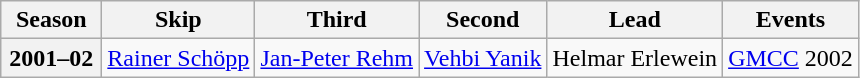<table class="wikitable">
<tr>
<th scope="col" width=60>Season</th>
<th scope="col">Skip</th>
<th scope="col">Third</th>
<th scope="col">Second</th>
<th scope="col">Lead</th>
<th scope="col">Events</th>
</tr>
<tr>
<th scope="row">2001–02</th>
<td><a href='#'>Rainer Schöpp</a></td>
<td><a href='#'>Jan-Peter Rehm</a></td>
<td><a href='#'>Vehbi Yanik</a></td>
<td>Helmar Erlewein</td>
<td><a href='#'>GMCC</a> 2002 </td>
</tr>
</table>
